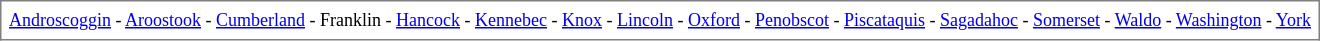<table border="1" cellspacing="0" cellpadding="5" align="center" rules="all" style="margin:1em 1em 1em 0; border-collapse:collapse; font-size:75%">
<tr>
<td><a href='#'>Androscoggin</a> - <a href='#'>Aroostook</a> - <a href='#'>Cumberland</a> - Franklin - <a href='#'>Hancock</a> - <a href='#'>Kennebec</a> - <a href='#'>Knox</a> - <a href='#'>Lincoln</a> - <a href='#'>Oxford</a> - <a href='#'>Penobscot</a> - <a href='#'>Piscataquis</a> - <a href='#'>Sagadahoc</a> - <a href='#'>Somerset</a> - <a href='#'>Waldo</a> - <a href='#'>Washington</a> - <a href='#'>York</a></td>
</tr>
</table>
